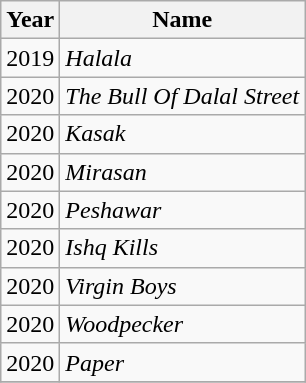<table class="wikitable">
<tr>
<th>Year</th>
<th>Name</th>
</tr>
<tr>
<td>2019</td>
<td><em>Halala</em></td>
</tr>
<tr>
<td>2020</td>
<td><em>The Bull Of Dalal Street</em></td>
</tr>
<tr>
<td>2020</td>
<td><em>Kasak</em></td>
</tr>
<tr>
<td>2020</td>
<td><em>Mirasan</em></td>
</tr>
<tr>
<td>2020</td>
<td><em>Peshawar</em></td>
</tr>
<tr>
<td>2020</td>
<td><em>Ishq Kills</em></td>
</tr>
<tr>
<td>2020</td>
<td><em>Virgin Boys</em></td>
</tr>
<tr>
<td>2020</td>
<td><em>Woodpecker</em></td>
</tr>
<tr>
<td>2020</td>
<td><em>Paper</em></td>
</tr>
<tr>
</tr>
</table>
